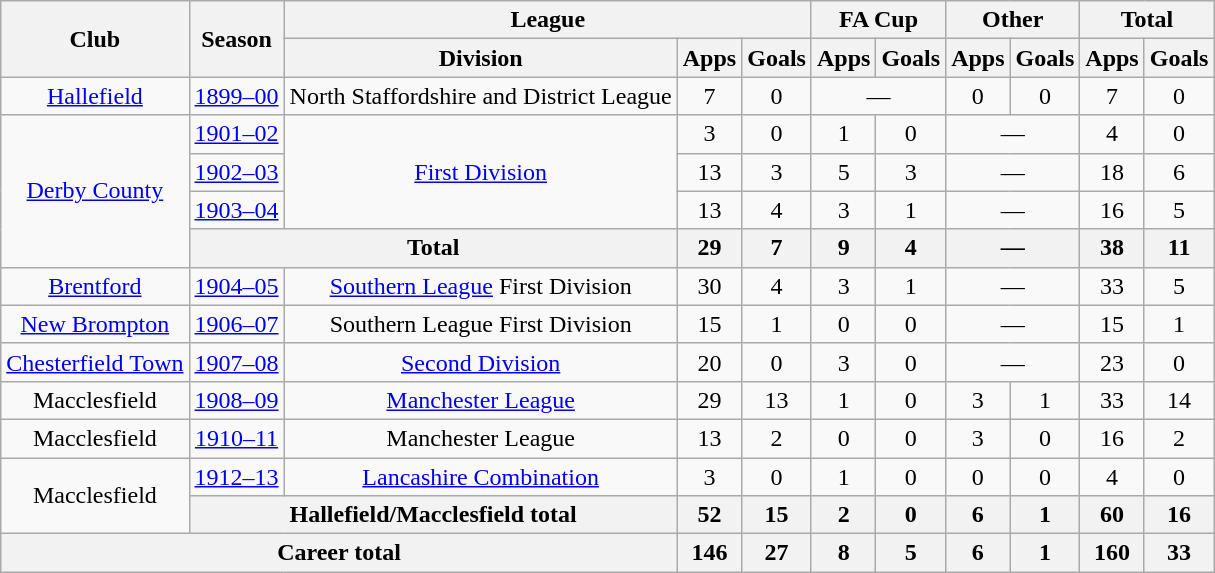<table class="wikitable" style="text-align: center;">
<tr>
<th rowspan="2">Club</th>
<th rowspan="2">Season</th>
<th colspan="3">League</th>
<th colspan="2">FA Cup</th>
<th colspan="2">Other</th>
<th colspan="2">Total</th>
</tr>
<tr>
<th>Division</th>
<th>Apps</th>
<th>Goals</th>
<th>Apps</th>
<th>Goals</th>
<th>Apps</th>
<th>Goals</th>
<th>Apps</th>
<th>Goals</th>
</tr>
<tr>
<td><a href='#'>Hallefield</a></td>
<td><a href='#'>1899–00</a></td>
<td>North Staffordshire and District League</td>
<td>7</td>
<td>0</td>
<td colspan="2">—</td>
<td>0</td>
<td>0</td>
<td>7</td>
<td>0</td>
</tr>
<tr>
<td rowspan="4"><a href='#'>Derby County</a></td>
<td><a href='#'>1901–02</a></td>
<td rowspan="3"><a href='#'>First Division</a></td>
<td>3</td>
<td>0</td>
<td>1</td>
<td>0</td>
<td colspan="2">—</td>
<td>4</td>
<td>0</td>
</tr>
<tr>
<td><a href='#'>1902–03</a></td>
<td>13</td>
<td>3</td>
<td>5</td>
<td>3</td>
<td colspan="2">—</td>
<td>18</td>
<td>6</td>
</tr>
<tr>
<td><a href='#'>1903–04</a></td>
<td>13</td>
<td>4</td>
<td>3</td>
<td>1</td>
<td colspan="2">—</td>
<td>16</td>
<td>5</td>
</tr>
<tr>
<th colspan="2">Total</th>
<th>29</th>
<th>7</th>
<th>9</th>
<th>4</th>
<th colspan="2">—</th>
<th>38</th>
<th>11</th>
</tr>
<tr>
<td><a href='#'>Brentford</a></td>
<td><a href='#'>1904–05</a></td>
<td><a href='#'>Southern League</a> First Division</td>
<td>30</td>
<td>4</td>
<td>3</td>
<td>1</td>
<td colspan="2">—</td>
<td>33</td>
<td>5</td>
</tr>
<tr>
<td><a href='#'>New Brompton</a></td>
<td><a href='#'>1906–07</a></td>
<td>Southern League First Division</td>
<td>15</td>
<td>1</td>
<td>0</td>
<td>0</td>
<td colspan="2">—</td>
<td>15</td>
<td>1</td>
</tr>
<tr>
<td><a href='#'>Chesterfield Town</a></td>
<td><a href='#'>1907–08</a></td>
<td><a href='#'>Second Division</a></td>
<td>20</td>
<td>0</td>
<td>3</td>
<td>0</td>
<td colspan="2">—</td>
<td>23</td>
<td>0</td>
</tr>
<tr>
<td>Macclesfield</td>
<td><a href='#'>1908–09</a></td>
<td><a href='#'>Manchester League</a></td>
<td>29</td>
<td>13</td>
<td>1</td>
<td>0</td>
<td>3</td>
<td>1</td>
<td>33</td>
<td>14</td>
</tr>
<tr>
<td>Macclesfield</td>
<td><a href='#'>1910–11</a></td>
<td>Manchester League</td>
<td>13</td>
<td>2</td>
<td>0</td>
<td>0</td>
<td>3</td>
<td>0</td>
<td>16</td>
<td>2</td>
</tr>
<tr>
<td rowspan="2">Macclesfield</td>
<td><a href='#'>1912–13</a></td>
<td><a href='#'>Lancashire Combination</a></td>
<td>3</td>
<td>0</td>
<td>1</td>
<td>0</td>
<td>0</td>
<td>0</td>
<td>4</td>
<td>0</td>
</tr>
<tr>
<th colspan="2">Hallefield/Macclesfield total</th>
<th>52</th>
<th>15</th>
<th>2</th>
<th>0</th>
<th>6</th>
<th>1</th>
<th>60</th>
<th>16</th>
</tr>
<tr>
<th colspan="3">Career total</th>
<th>146</th>
<th>27</th>
<th>8</th>
<th>5</th>
<th>6</th>
<th>1</th>
<th>160</th>
<th>33</th>
</tr>
</table>
